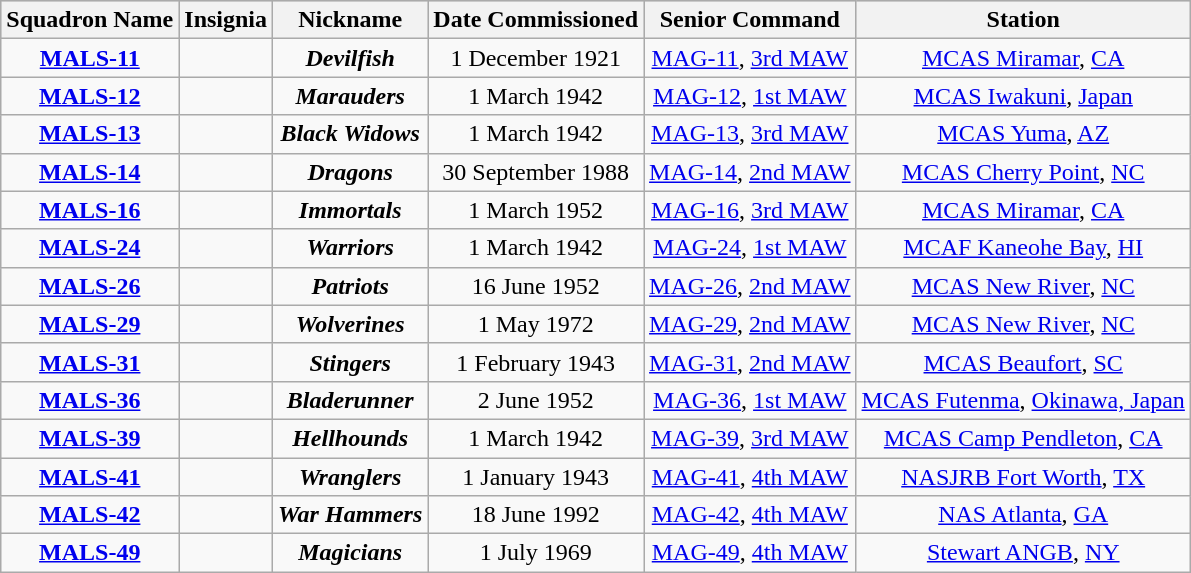<table class="wikitable sortable" style="text-align:center;">
<tr bgcolor="#CCCCCC">
<th>Squadron Name</th>
<th>Insignia</th>
<th>Nickname</th>
<th>Date Commissioned</th>
<th>Senior Command</th>
<th>Station</th>
</tr>
<tr>
<td><strong><a href='#'>MALS-11</a></strong></td>
<td><strong></strong></td>
<td><strong><em>Devilfish</em></strong></td>
<td>1 December 1921</td>
<td><a href='#'>MAG-11</a>, <a href='#'>3rd MAW</a></td>
<td><a href='#'>MCAS Miramar</a>, <a href='#'>CA</a></td>
</tr>
<tr>
<td><strong><a href='#'>MALS-12</a></strong></td>
<td><strong></strong></td>
<td><strong><em>Marauders</em></strong></td>
<td>1 March 1942</td>
<td><a href='#'>MAG-12</a>, <a href='#'>1st MAW</a></td>
<td><a href='#'>MCAS Iwakuni</a>, <a href='#'>Japan</a></td>
</tr>
<tr>
<td><strong><a href='#'>MALS-13</a></strong></td>
<td><strong></strong></td>
<td><strong><em>Black Widows</em></strong></td>
<td>1 March 1942</td>
<td><a href='#'>MAG-13</a>, <a href='#'>3rd MAW</a></td>
<td><a href='#'>MCAS Yuma</a>, <a href='#'>AZ</a></td>
</tr>
<tr>
<td><strong><a href='#'>MALS-14</a></strong></td>
<td><strong></strong></td>
<td><strong><em>Dragons</em></strong></td>
<td>30 September 1988</td>
<td><a href='#'>MAG-14</a>, <a href='#'>2nd MAW</a></td>
<td><a href='#'>MCAS Cherry Point</a>, <a href='#'>NC</a></td>
</tr>
<tr>
<td><strong><a href='#'>MALS-16</a></strong></td>
<td><strong> </strong></td>
<td><strong><em>Immortals</em></strong></td>
<td>1 March 1952</td>
<td><a href='#'>MAG-16</a>, <a href='#'>3rd MAW</a></td>
<td><a href='#'>MCAS Miramar</a>, <a href='#'>CA</a></td>
</tr>
<tr>
<td><strong><a href='#'>MALS-24</a></strong></td>
<td><strong></strong></td>
<td><strong><em>Warriors</em></strong></td>
<td>1 March 1942</td>
<td><a href='#'>MAG-24</a>, <a href='#'>1st MAW</a></td>
<td><a href='#'>MCAF Kaneohe Bay</a>, <a href='#'>HI</a></td>
</tr>
<tr>
<td><strong><a href='#'>MALS-26</a></strong></td>
<td><strong></strong></td>
<td><strong><em>Patriots</em></strong></td>
<td>16 June 1952</td>
<td><a href='#'>MAG-26</a>, <a href='#'>2nd MAW</a></td>
<td><a href='#'>MCAS New River</a>, <a href='#'>NC</a></td>
</tr>
<tr>
<td><strong><a href='#'>MALS-29</a></strong></td>
<td><strong></strong></td>
<td><strong><em>Wolverines</em></strong></td>
<td>1 May 1972</td>
<td><a href='#'>MAG-29</a>, <a href='#'>2nd MAW</a></td>
<td><a href='#'>MCAS New River</a>, <a href='#'>NC</a></td>
</tr>
<tr>
<td><strong><a href='#'>MALS-31</a></strong></td>
<td><strong> </strong></td>
<td><strong><em>Stingers</em></strong></td>
<td>1 February 1943</td>
<td><a href='#'>MAG-31</a>, <a href='#'>2nd MAW</a></td>
<td><a href='#'>MCAS Beaufort</a>, <a href='#'>SC</a></td>
</tr>
<tr>
<td><strong><a href='#'>MALS-36</a></strong></td>
<td><strong></strong></td>
<td><strong><em>Bladerunner</em></strong></td>
<td>2 June 1952</td>
<td><a href='#'>MAG-36</a>, <a href='#'>1st MAW</a></td>
<td><a href='#'>MCAS Futenma</a>, <a href='#'>Okinawa, Japan</a></td>
</tr>
<tr>
<td><strong><a href='#'>MALS-39</a></strong></td>
<td><strong></strong></td>
<td><strong><em>Hellhounds</em></strong></td>
<td>1 March 1942</td>
<td><a href='#'>MAG-39</a>, <a href='#'>3rd MAW</a></td>
<td><a href='#'>MCAS Camp Pendleton</a>, <a href='#'>CA</a></td>
</tr>
<tr>
<td><strong><a href='#'>MALS-41</a></strong></td>
<td><strong></strong></td>
<td><strong><em>Wranglers</em></strong></td>
<td>1 January 1943</td>
<td><a href='#'>MAG-41</a>, <a href='#'>4th MAW</a></td>
<td><a href='#'>NASJRB Fort Worth</a>, <a href='#'>TX</a></td>
</tr>
<tr>
<td><strong><a href='#'>MALS-42</a></strong></td>
<td><strong></strong></td>
<td><strong><em>War Hammers</em></strong></td>
<td>18 June 1992</td>
<td><a href='#'>MAG-42</a>, <a href='#'>4th MAW</a></td>
<td><a href='#'>NAS Atlanta</a>, <a href='#'>GA</a></td>
</tr>
<tr>
<td><strong><a href='#'>MALS-49</a></strong></td>
<td><strong></strong></td>
<td><strong><em>Magicians</em></strong></td>
<td>1 July 1969</td>
<td><a href='#'>MAG-49</a>, <a href='#'>4th MAW</a></td>
<td><a href='#'>Stewart ANGB</a>, <a href='#'>NY</a></td>
</tr>
</table>
